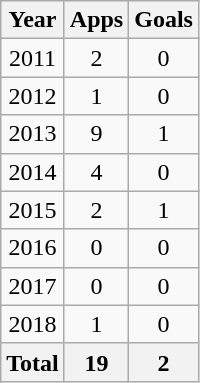<table class="wikitable" style="text-align:center">
<tr>
<th>Year</th>
<th>Apps</th>
<th>Goals</th>
</tr>
<tr>
<td>2011</td>
<td>2</td>
<td>0</td>
</tr>
<tr>
<td>2012</td>
<td>1</td>
<td>0</td>
</tr>
<tr>
<td>2013</td>
<td>9</td>
<td>1</td>
</tr>
<tr>
<td>2014</td>
<td>4</td>
<td>0</td>
</tr>
<tr>
<td>2015</td>
<td>2</td>
<td>1</td>
</tr>
<tr>
<td>2016</td>
<td>0</td>
<td>0</td>
</tr>
<tr>
<td>2017</td>
<td>0</td>
<td>0</td>
</tr>
<tr>
<td>2018</td>
<td>1</td>
<td>0</td>
</tr>
<tr>
<th>Total</th>
<th>19</th>
<th>2</th>
</tr>
</table>
